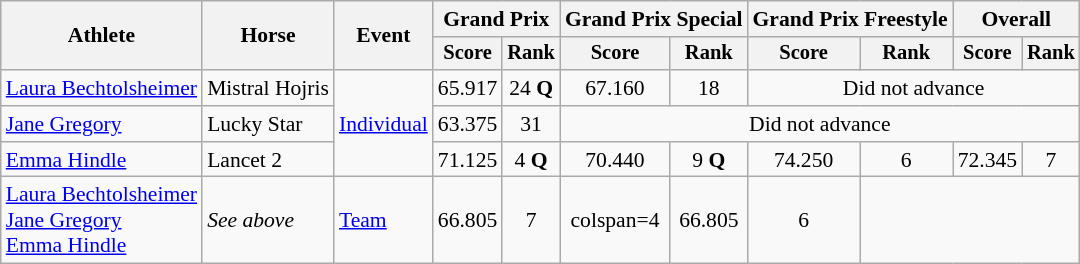<table class=wikitable style="font-size:90%">
<tr>
<th rowspan="2">Athlete</th>
<th rowspan="2">Horse</th>
<th rowspan="2">Event</th>
<th colspan="2">Grand Prix</th>
<th colspan="2">Grand Prix Special</th>
<th colspan="2">Grand Prix Freestyle</th>
<th colspan="2">Overall</th>
</tr>
<tr style="font-size:95%">
<th>Score</th>
<th>Rank</th>
<th>Score</th>
<th>Rank</th>
<th>Score</th>
<th>Rank</th>
<th>Score</th>
<th>Rank</th>
</tr>
<tr align=center>
<td align=left><a href='#'>Laura Bechtolsheimer</a></td>
<td align=left>Mistral Hojris</td>
<td align=left rowspan=3><a href='#'>Individual</a></td>
<td>65.917</td>
<td>24 <strong>Q</strong></td>
<td>67.160</td>
<td>18</td>
<td colspan=4>Did not advance</td>
</tr>
<tr align=center>
<td align=left><a href='#'>Jane Gregory</a></td>
<td align=left>Lucky Star</td>
<td>63.375</td>
<td>31</td>
<td colspan=6>Did not advance</td>
</tr>
<tr align=center>
<td align=left><a href='#'>Emma Hindle</a></td>
<td align=left>Lancet 2</td>
<td>71.125</td>
<td>4 <strong>Q</strong></td>
<td>70.440</td>
<td>9 <strong>Q</strong></td>
<td>74.250</td>
<td>6</td>
<td>72.345</td>
<td>7</td>
</tr>
<tr align=center>
<td align=left><a href='#'>Laura Bechtolsheimer</a><br><a href='#'>Jane Gregory</a><br><a href='#'>Emma Hindle</a></td>
<td align=left><em>See above</em></td>
<td align=left><a href='#'>Team</a></td>
<td>66.805</td>
<td>7</td>
<td>colspan=4 </td>
<td>66.805</td>
<td>6</td>
</tr>
</table>
